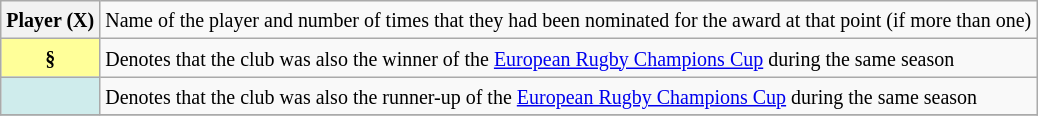<table class="wikitable plainrowheaders">
<tr>
<th scope="row"><small><strong>Player (X)</strong></small></th>
<td><small>Name of the player and number of times that they had been nominated for the award at that point (if more than one)</small></td>
</tr>
<tr>
<th scope="row" style="text-align:center; background:#FFFF99"><small>§</small></th>
<td><small>Denotes that the club was also the winner of the <a href='#'>European Rugby Champions Cup</a> during the same season</small></td>
</tr>
<tr>
<th scope="row" style="text-align:center; background:#CFECEC"><small></small></th>
<td><small>Denotes that the club was also the runner-up of the <a href='#'>European Rugby Champions Cup</a> during the same season</small></td>
</tr>
<tr>
</tr>
</table>
